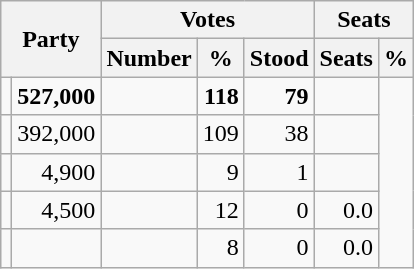<table class="wikitable sortable" style="text-align:right;" style="font-size:95%">
<tr>
<th style="vertical-align:center;" rowspan="2" colspan="2">Party</th>
<th style="text-align:center;" colspan="3">Votes</th>
<th style="text-align:center;" colspan="4">Seats</th>
</tr>
<tr style="text-align: right">
<th align=center>Number</th>
<th align=center>%</th>
<th align=center>Stood</th>
<th align=center>Seats</th>
<th align=center>%</th>
</tr>
<tr>
<td></td>
<td align="right"><strong>527,000</strong></td>
<td align="right"></td>
<td align="right"><strong>118</strong></td>
<td align="right"><strong>79</strong></td>
<td align="right"></td>
</tr>
<tr>
<td></td>
<td align="right">392,000</td>
<td align="right"></td>
<td align="right">109</td>
<td align="right">38</td>
<td align="right"></td>
</tr>
<tr>
<td></td>
<td align="right">4,900</td>
<td align="right"></td>
<td align="right">9</td>
<td align="right">1</td>
<td align="right"></td>
</tr>
<tr>
<td></td>
<td align="right">4,500</td>
<td align="right"></td>
<td align="right">12</td>
<td align="right">0</td>
<td align="right">0.0</td>
</tr>
<tr>
<td></td>
<td align="right"></td>
<td align="right"></td>
<td align="right">8</td>
<td align="right">0</td>
<td align="right">0.0</td>
</tr>
</table>
